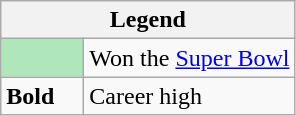<table class="wikitable mw-collapsible mw-collapsed">
<tr>
<th colspan="2">Legend</th>
</tr>
<tr>
<td style="background:#afe6ba; width:3em;"></td>
<td>Won the <a href='#'>Super Bowl</a></td>
</tr>
<tr>
<td><strong>Bold</strong></td>
<td>Career high</td>
</tr>
</table>
